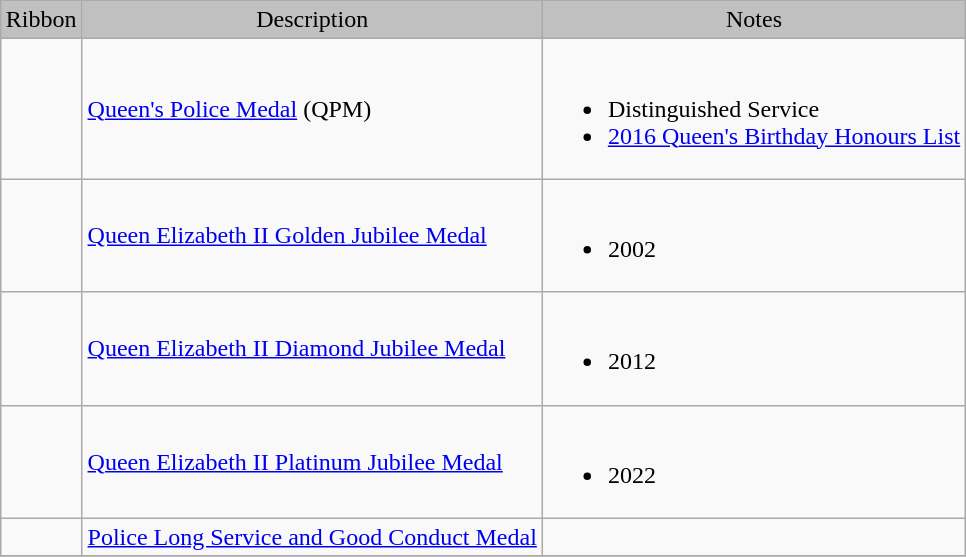<table class="wikitable" style="margin:1em auto;">
<tr style="background:silver;" align="center">
<td>Ribbon</td>
<td>Description</td>
<td>Notes</td>
</tr>
<tr>
<td></td>
<td><a href='#'>Queen's Police Medal</a> (QPM)</td>
<td><br><ul><li>Distinguished Service</li><li><a href='#'>2016 Queen's Birthday Honours List</a></li></ul></td>
</tr>
<tr>
<td></td>
<td><a href='#'>Queen Elizabeth II Golden Jubilee Medal</a></td>
<td><br><ul><li>2002</li></ul></td>
</tr>
<tr>
<td></td>
<td><a href='#'>Queen Elizabeth II Diamond Jubilee Medal</a></td>
<td><br><ul><li>2012</li></ul></td>
</tr>
<tr>
<td></td>
<td><a href='#'>Queen Elizabeth II Platinum Jubilee Medal</a></td>
<td><br><ul><li>2022</li></ul></td>
</tr>
<tr>
<td></td>
<td><a href='#'>Police Long Service and Good Conduct Medal</a></td>
<td></td>
</tr>
<tr>
</tr>
</table>
